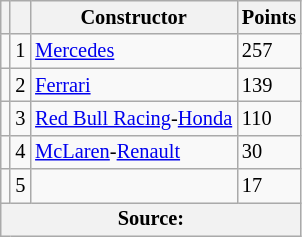<table class="wikitable" style="font-size: 85%;">
<tr>
<th></th>
<th></th>
<th>Constructor</th>
<th>Points</th>
</tr>
<tr>
<td align="left"></td>
<td align="center">1</td>
<td> <a href='#'>Mercedes</a></td>
<td>257</td>
</tr>
<tr>
<td align="left"></td>
<td align="center">2</td>
<td> <a href='#'>Ferrari</a></td>
<td>139</td>
</tr>
<tr>
<td align="left"></td>
<td align="center">3</td>
<td> <a href='#'>Red Bull Racing</a>-<a href='#'>Honda</a></td>
<td>110</td>
</tr>
<tr>
<td align="left"></td>
<td align="center">4</td>
<td> <a href='#'>McLaren</a>-<a href='#'>Renault</a></td>
<td align="left">30</td>
</tr>
<tr>
<td align="left"></td>
<td align="center">5</td>
<td></td>
<td align="left">17</td>
</tr>
<tr>
<th colspan=4>Source:</th>
</tr>
</table>
